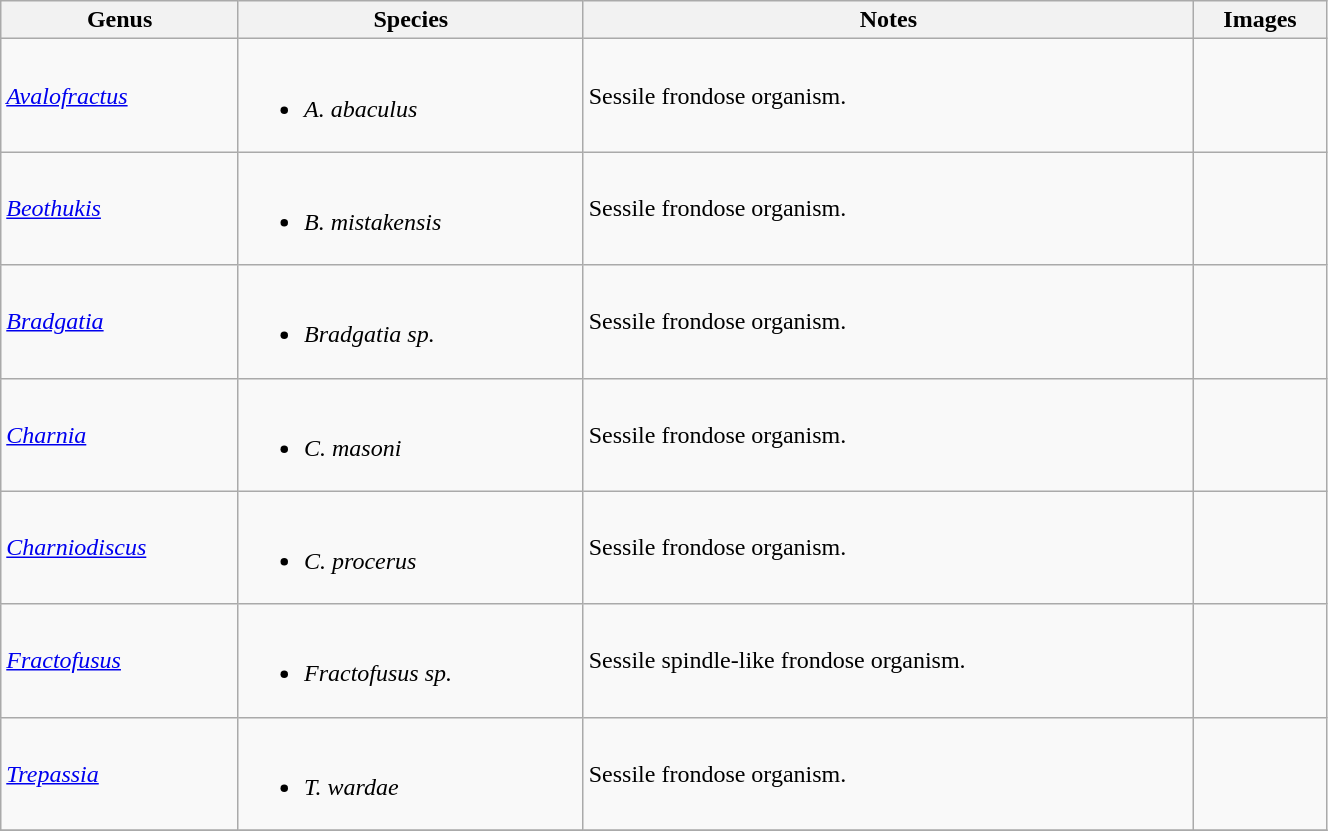<table class="wikitable sortable" style="width:70%;">
<tr>
<th>Genus</th>
<th>Species</th>
<th>Notes</th>
<th>Images</th>
</tr>
<tr>
<td><em><a href='#'>Avalofractus</a></em></td>
<td><br><ul><li><em>A. abaculus</em></li></ul></td>
<td>Sessile frondose organism.</td>
<td></td>
</tr>
<tr>
<td><em><a href='#'>Beothukis</a></em></td>
<td><br><ul><li><em>B. mistakensis</em></li></ul></td>
<td>Sessile frondose organism.</td>
<td></td>
</tr>
<tr>
<td><em><a href='#'>Bradgatia</a></em></td>
<td><br><ul><li><em>Bradgatia sp.</em></li></ul></td>
<td>Sessile frondose organism.</td>
<td></td>
</tr>
<tr>
<td><em><a href='#'>Charnia</a></em></td>
<td><br><ul><li><em>C. masoni</em></li></ul></td>
<td>Sessile frondose organism.</td>
<td></td>
</tr>
<tr>
<td><em><a href='#'>Charniodiscus</a></em></td>
<td><br><ul><li><em>C. procerus</em></li></ul></td>
<td>Sessile frondose organism.</td>
<td></td>
</tr>
<tr>
<td><em><a href='#'>Fractofusus</a></em></td>
<td><br><ul><li><em>Fractofusus sp.</em></li></ul></td>
<td>Sessile spindle-like frondose organism.</td>
<td></td>
</tr>
<tr>
<td><em><a href='#'>Trepassia</a></em></td>
<td><br><ul><li><em>T. wardae</em></li></ul></td>
<td>Sessile frondose organism.</td>
<td></td>
</tr>
<tr>
</tr>
</table>
